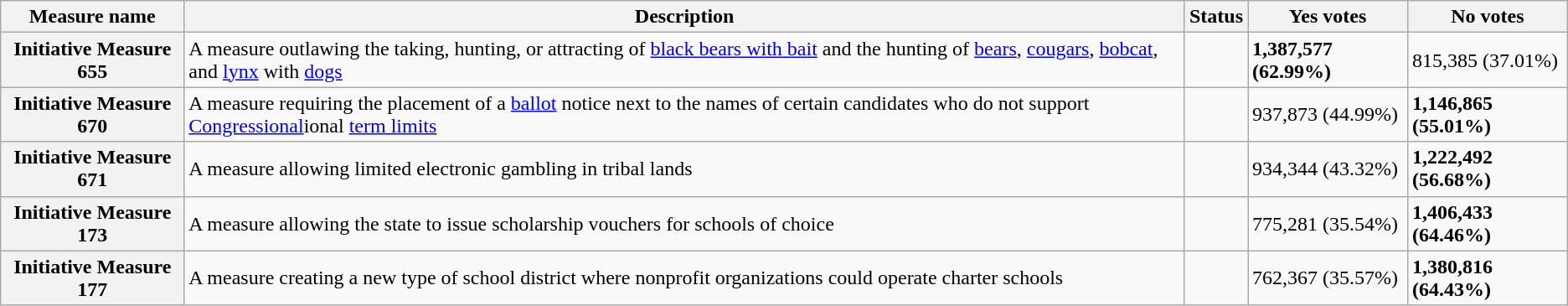<table class="wikitable sortable plainrowheaders">
<tr>
<th scope=col>Measure name</th>
<th scope=col class=unsortable>Description</th>
<th scope=col>Status</th>
<th scope=col>Yes votes</th>
<th scope=col>No votes</th>
</tr>
<tr>
<th scope=row>Initiative Measure 655</th>
<td>A measure outlawing the taking, hunting, or attracting of <a href='#'>black bears with bait</a> and the hunting of <a href='#'>bears</a>, <a href='#'>cougars</a>, <a href='#'>bobcat</a>, and <a href='#'>lynx</a> with <a href='#'>dogs</a></td>
<td></td>
<td><strong>1,387,577 (62.99%)</strong></td>
<td>815,385 (37.01%)</td>
</tr>
<tr>
<th scope=row>Initiative Measure 670</th>
<td>A measure requiring the placement of a <a href='#'>ballot</a> notice next to the names of certain candidates who do not support <a href='#'>Congressional</a>ional <a href='#'>term limits</a></td>
<td></td>
<td>937,873 (44.99%)</td>
<td><strong>1,146,865 (55.01%)</strong></td>
</tr>
<tr>
<th scope=row>Initiative Measure 671</th>
<td>A measure allowing limited electronic gambling in tribal lands</td>
<td></td>
<td>934,344 (43.32%)</td>
<td><strong>1,222,492 (56.68%)</strong></td>
</tr>
<tr>
<th scope=row>Initiative Measure 173</th>
<td>A measure allowing the state to issue scholarship vouchers for schools of choice</td>
<td></td>
<td>775,281 (35.54%)</td>
<td><strong>1,406,433 (64.46%)</strong></td>
</tr>
<tr>
<th scope=row>Initiative Measure 177</th>
<td>A measure creating a new type of school district where nonprofit organizations could operate charter schools</td>
<td></td>
<td>762,367 (35.57%)</td>
<td><strong>1,380,816 (64.43%)</strong></td>
</tr>
</table>
